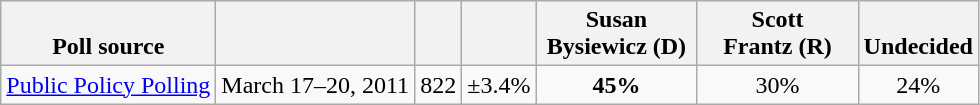<table class="wikitable" style="text-align:center">
<tr valign= bottom>
<th>Poll source</th>
<th></th>
<th></th>
<th></th>
<th style="width:100px;">Susan<br>Bysiewicz (D)</th>
<th style="width:100px;">Scott<br>Frantz (R)</th>
<th>Undecided</th>
</tr>
<tr>
<td align=left><a href='#'>Public Policy Polling</a></td>
<td>March 17–20, 2011</td>
<td>822</td>
<td>±3.4%</td>
<td><strong>45%</strong></td>
<td>30%</td>
<td>24%</td>
</tr>
</table>
